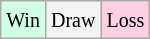<table class="wikitable">
<tr>
<td style="background-color: #d0ffe3;"><small>Win</small></td>
<td style="background-color: #f3f3f3;"><small>Draw</small></td>
<td style="background-color: #ffd0e3;"><small>Loss</small></td>
</tr>
</table>
